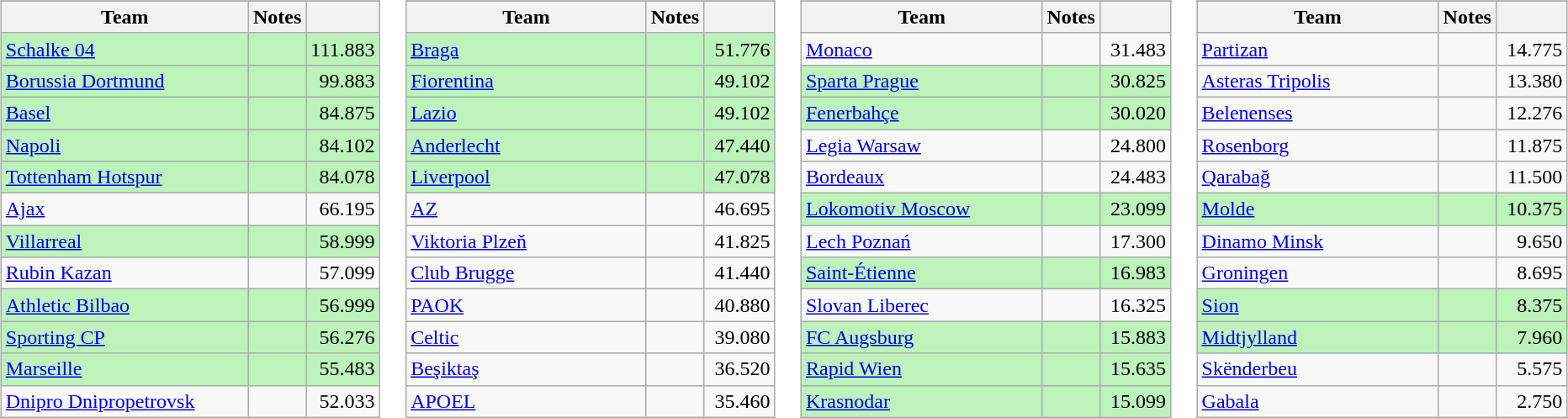<table>
<tr valign=top>
<td><br><table class="wikitable">
<tr>
</tr>
<tr>
<th width=210>Team</th>
<th>Notes</th>
<th width=50></th>
</tr>
<tr bgcolor=#BBF3BB>
<td> <a href='#'>Schalke 04</a></td>
<td></td>
<td align=right>111.883</td>
</tr>
<tr bgcolor=#BBF3BB>
<td> <a href='#'>Borussia Dortmund</a></td>
<td></td>
<td align=right>99.883</td>
</tr>
<tr bgcolor=#BBF3BB>
<td> <a href='#'>Basel</a></td>
<td></td>
<td align=right>84.875</td>
</tr>
<tr bgcolor=#BBF3BB>
<td> <a href='#'>Napoli</a></td>
<td></td>
<td align=right>84.102</td>
</tr>
<tr bgcolor=#BBF3BB>
<td> <a href='#'>Tottenham Hotspur</a></td>
<td></td>
<td align=right>84.078</td>
</tr>
<tr>
<td> <a href='#'>Ajax</a></td>
<td></td>
<td align=right>66.195</td>
</tr>
<tr bgcolor=#BBF3BB>
<td> <a href='#'>Villarreal</a></td>
<td></td>
<td align=right>58.999</td>
</tr>
<tr>
<td> <a href='#'>Rubin Kazan</a></td>
<td></td>
<td align=right>57.099</td>
</tr>
<tr bgcolor=#BBF3BB>
<td> <a href='#'>Athletic Bilbao</a></td>
<td></td>
<td align=right>56.999</td>
</tr>
<tr bgcolor=#BBF3BB>
<td> <a href='#'>Sporting CP</a></td>
<td></td>
<td align=right>56.276</td>
</tr>
<tr bgcolor=#BBF3BB>
<td> <a href='#'>Marseille</a></td>
<td></td>
<td align=right>55.483</td>
</tr>
<tr>
<td> <a href='#'>Dnipro Dnipropetrovsk</a></td>
<td></td>
<td align=right>52.033</td>
</tr>
</table>
</td>
<td><br><table class="wikitable">
<tr>
</tr>
<tr>
<th width=210>Team</th>
<th>Notes</th>
<th width=50></th>
</tr>
<tr bgcolor=#BBF3BB>
<td> <a href='#'>Braga</a></td>
<td></td>
<td align=right>51.776</td>
</tr>
<tr bgcolor=#BBF3BB>
<td> <a href='#'>Fiorentina</a></td>
<td></td>
<td align=right>49.102</td>
</tr>
<tr bgcolor=#BBF3BB>
<td> <a href='#'>Lazio</a></td>
<td></td>
<td align=right>49.102</td>
</tr>
<tr bgcolor=#BBF3BB>
<td> <a href='#'>Anderlecht</a></td>
<td></td>
<td align=right>47.440</td>
</tr>
<tr bgcolor=#BBF3BB>
<td> <a href='#'>Liverpool</a></td>
<td></td>
<td align=right>47.078</td>
</tr>
<tr>
<td> <a href='#'>AZ</a></td>
<td></td>
<td align=right>46.695</td>
</tr>
<tr>
<td> <a href='#'>Viktoria Plzeň</a></td>
<td></td>
<td align=right>41.825</td>
</tr>
<tr>
<td> <a href='#'>Club Brugge</a></td>
<td></td>
<td align=right>41.440</td>
</tr>
<tr>
<td> <a href='#'>PAOK</a></td>
<td></td>
<td align=right>40.880</td>
</tr>
<tr>
<td> <a href='#'>Celtic</a></td>
<td></td>
<td align=right>39.080</td>
</tr>
<tr>
<td> <a href='#'>Beşiktaş</a></td>
<td></td>
<td align=right>36.520</td>
</tr>
<tr>
<td> <a href='#'>APOEL</a></td>
<td></td>
<td align=right>35.460</td>
</tr>
</table>
</td>
<td><br><table class="wikitable">
<tr>
</tr>
<tr>
<th width=210>Team</th>
<th>Notes</th>
<th width=50></th>
</tr>
<tr>
<td> <a href='#'>Monaco</a></td>
<td></td>
<td align=right>31.483</td>
</tr>
<tr bgcolor=#BBF3BB>
<td> <a href='#'>Sparta Prague</a></td>
<td></td>
<td align=right>30.825</td>
</tr>
<tr bgcolor=#BBF3BB>
<td> <a href='#'>Fenerbahçe</a></td>
<td></td>
<td align=right>30.020</td>
</tr>
<tr>
<td> <a href='#'>Legia Warsaw</a></td>
<td></td>
<td align=right>24.800</td>
</tr>
<tr>
<td> <a href='#'>Bordeaux</a></td>
<td></td>
<td align=right>24.483</td>
</tr>
<tr bgcolor=#BBF3BB>
<td> <a href='#'>Lokomotiv Moscow</a></td>
<td></td>
<td align=right>23.099</td>
</tr>
<tr>
<td> <a href='#'>Lech Poznań</a></td>
<td></td>
<td align=right>17.300</td>
</tr>
<tr bgcolor=#BBF3BB>
<td> <a href='#'>Saint-Étienne</a></td>
<td></td>
<td align=right>16.983</td>
</tr>
<tr>
<td> <a href='#'>Slovan Liberec</a></td>
<td></td>
<td align=right>16.325</td>
</tr>
<tr bgcolor=#BBF3BB>
<td> <a href='#'>FC Augsburg</a></td>
<td></td>
<td align=right>15.883</td>
</tr>
<tr bgcolor=#BBF3BB>
<td> <a href='#'>Rapid Wien</a></td>
<td></td>
<td align=right>15.635</td>
</tr>
<tr bgcolor=#BBF3BB>
<td> <a href='#'>Krasnodar</a></td>
<td></td>
<td align=right>15.099</td>
</tr>
</table>
</td>
<td><br><table class="wikitable">
<tr>
</tr>
<tr>
<th width=210>Team</th>
<th>Notes</th>
<th width=50></th>
</tr>
<tr>
<td> <a href='#'>Partizan</a></td>
<td></td>
<td align=right>14.775</td>
</tr>
<tr>
<td> <a href='#'>Asteras Tripolis</a></td>
<td></td>
<td align=right>13.380</td>
</tr>
<tr>
<td> <a href='#'>Belenenses</a></td>
<td></td>
<td align=right>12.276</td>
</tr>
<tr>
<td> <a href='#'>Rosenborg</a></td>
<td></td>
<td align=right>11.875</td>
</tr>
<tr>
<td> <a href='#'>Qarabağ</a></td>
<td></td>
<td align=right>11.500</td>
</tr>
<tr bgcolor=#BBF3BB>
<td> <a href='#'>Molde</a></td>
<td></td>
<td align=right>10.375</td>
</tr>
<tr>
<td> <a href='#'>Dinamo Minsk</a></td>
<td></td>
<td align=right>9.650</td>
</tr>
<tr>
<td> <a href='#'>Groningen</a></td>
<td></td>
<td align=right>8.695</td>
</tr>
<tr bgcolor=#BBF3BB>
<td> <a href='#'>Sion</a></td>
<td></td>
<td align=right>8.375</td>
</tr>
<tr bgcolor=#BBF3BB>
<td> <a href='#'>Midtjylland</a></td>
<td></td>
<td align=right>7.960</td>
</tr>
<tr>
<td> <a href='#'>Skënderbeu</a></td>
<td></td>
<td align=right>5.575</td>
</tr>
<tr>
<td> <a href='#'>Gabala</a></td>
<td></td>
<td align=right>2.750</td>
</tr>
</table>
</td>
</tr>
</table>
